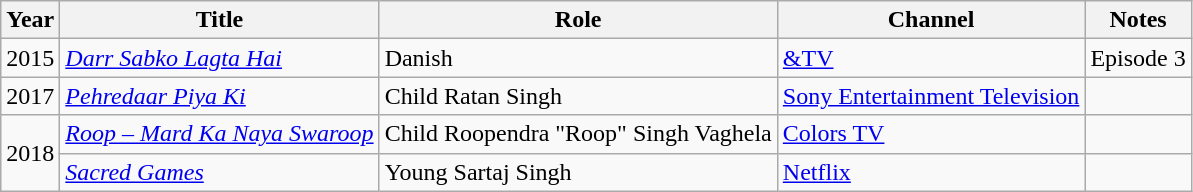<table class="wikitable">
<tr>
<th>Year</th>
<th>Title</th>
<th>Role</th>
<th>Channel</th>
<th class="unsortable">Notes</th>
</tr>
<tr>
<td>2015</td>
<td><em><a href='#'>Darr Sabko Lagta Hai</a></em></td>
<td>Danish</td>
<td><a href='#'>&TV</a></td>
<td>Episode 3</td>
</tr>
<tr>
<td>2017</td>
<td><em><a href='#'>Pehredaar Piya Ki</a></em></td>
<td>Child Ratan Singh</td>
<td><a href='#'>Sony Entertainment Television</a></td>
<td></td>
</tr>
<tr>
<td rowspan=2>2018</td>
<td><em><a href='#'>Roop – Mard Ka Naya Swaroop</a></em></td>
<td>Child Roopendra "Roop" Singh Vaghela</td>
<td><a href='#'>Colors TV</a></td>
<td></td>
</tr>
<tr>
<td><em><a href='#'>Sacred Games</a></em></td>
<td>Young Sartaj Singh</td>
<td><a href='#'>Netflix</a></td>
<td></td>
</tr>
</table>
